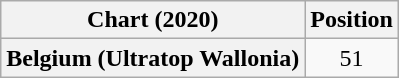<table class="wikitable plainrowheaders" style="text-align:center;">
<tr>
<th>Chart (2020)</th>
<th>Position</th>
</tr>
<tr>
<th scope="row">Belgium (Ultratop Wallonia)</th>
<td>51</td>
</tr>
</table>
